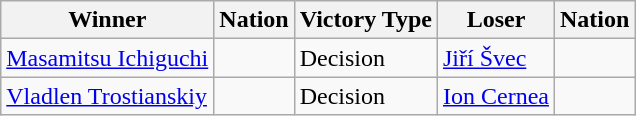<table class="wikitable sortable" style="text-align:left;">
<tr>
<th>Winner</th>
<th>Nation</th>
<th>Victory Type</th>
<th>Loser</th>
<th>Nation</th>
</tr>
<tr>
<td><a href='#'>Masamitsu Ichiguchi</a></td>
<td></td>
<td>Decision</td>
<td><a href='#'>Jiří Švec</a></td>
<td></td>
</tr>
<tr>
<td><a href='#'>Vladlen Trostianskiy</a></td>
<td></td>
<td>Decision</td>
<td><a href='#'>Ion Cernea</a></td>
<td></td>
</tr>
</table>
